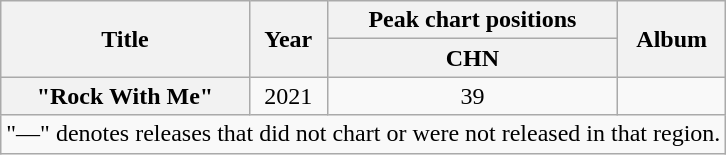<table class="wikitable plainrowheaders" style="text-align:center;">
<tr>
<th rowspan="2" scope="col">Title</th>
<th rowspan="2">Year</th>
<th>Peak chart positions</th>
<th rowspan="2">Album</th>
</tr>
<tr>
<th>CHN<br></th>
</tr>
<tr>
<th scope="row">"Rock With Me"<br></th>
<td>2021</td>
<td>39</td>
<td></td>
</tr>
<tr>
<td colspan="4">"—" denotes releases that did not chart or were not released in that region.</td>
</tr>
</table>
